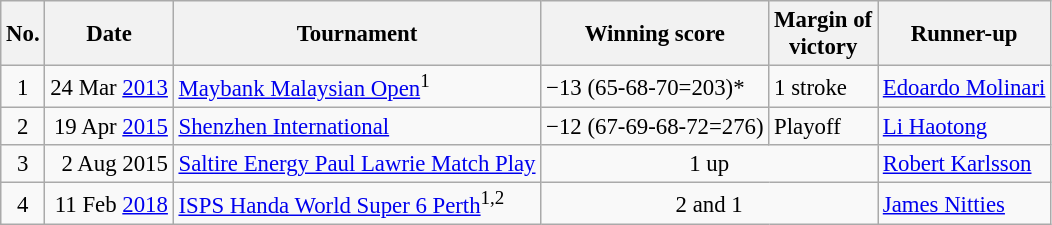<table class="wikitable" style="font-size:95%;">
<tr>
<th>No.</th>
<th>Date</th>
<th>Tournament</th>
<th>Winning score</th>
<th>Margin of<br>victory</th>
<th>Runner-up</th>
</tr>
<tr>
<td align=center>1</td>
<td align=right>24 Mar <a href='#'>2013</a></td>
<td><a href='#'>Maybank Malaysian Open</a><sup>1</sup></td>
<td>−13 (65-68-70=203)*</td>
<td>1 stroke</td>
<td> <a href='#'>Edoardo Molinari</a></td>
</tr>
<tr>
<td align=center>2</td>
<td align=right>19 Apr <a href='#'>2015</a></td>
<td><a href='#'>Shenzhen International</a></td>
<td>−12 (67-69-68-72=276)</td>
<td>Playoff</td>
<td> <a href='#'>Li Haotong</a></td>
</tr>
<tr>
<td align=center>3</td>
<td align=right>2 Aug 2015</td>
<td><a href='#'>Saltire Energy Paul Lawrie Match Play</a></td>
<td colspan=2 align=center>1 up</td>
<td> <a href='#'>Robert Karlsson</a></td>
</tr>
<tr>
<td align=center>4</td>
<td align=right>11 Feb <a href='#'>2018</a></td>
<td><a href='#'>ISPS Handa World Super 6 Perth</a><sup>1,2</sup></td>
<td align=center colspan=2>2 and 1</td>
<td> <a href='#'>James Nitties</a></td>
</tr>
</table>
